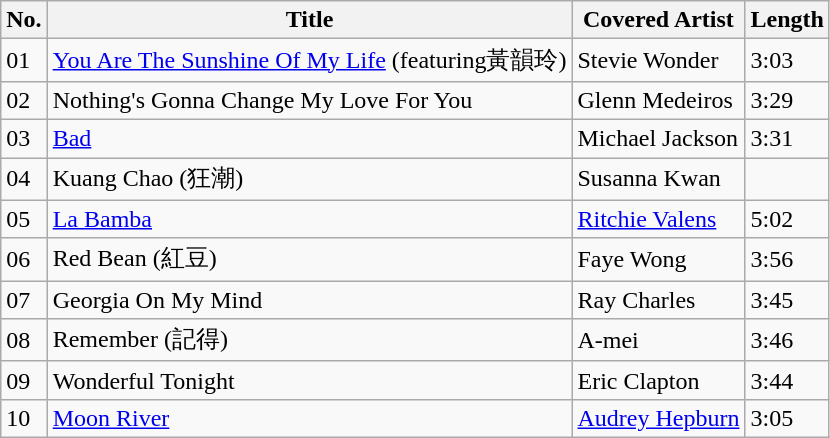<table class="wikitable">
<tr>
<th><strong>No.</strong></th>
<th><strong>Title</strong></th>
<th><strong>Covered Artist</strong></th>
<th><strong>Length</strong></th>
</tr>
<tr>
<td>01</td>
<td><a href='#'>You Are The Sunshine Of My Life</a> (featuring黃韻玲)</td>
<td>Stevie Wonder</td>
<td>3:03</td>
</tr>
<tr>
<td>02</td>
<td>Nothing's Gonna Change My Love For You</td>
<td>Glenn Medeiros</td>
<td>3:29</td>
</tr>
<tr>
<td>03</td>
<td><a href='#'>Bad</a></td>
<td>Michael Jackson</td>
<td>3:31</td>
</tr>
<tr>
<td>04</td>
<td>Kuang Chao (狂潮)</td>
<td>Susanna Kwan</td>
<td></td>
</tr>
<tr>
<td>05</td>
<td><a href='#'>La Bamba</a></td>
<td><a href='#'>Ritchie Valens</a></td>
<td>5:02</td>
</tr>
<tr>
<td>06</td>
<td>Red Bean (紅豆)</td>
<td>Faye Wong</td>
<td>3:56</td>
</tr>
<tr>
<td>07</td>
<td>Georgia On My Mind</td>
<td>Ray Charles</td>
<td>3:45</td>
</tr>
<tr>
<td>08</td>
<td>Remember (記得)</td>
<td>A-mei</td>
<td>3:46</td>
</tr>
<tr>
<td>09</td>
<td>Wonderful Tonight</td>
<td>Eric Clapton</td>
<td>3:44</td>
</tr>
<tr>
<td>10</td>
<td><a href='#'>Moon River</a></td>
<td><a href='#'>Audrey Hepburn</a></td>
<td>3:05</td>
</tr>
</table>
